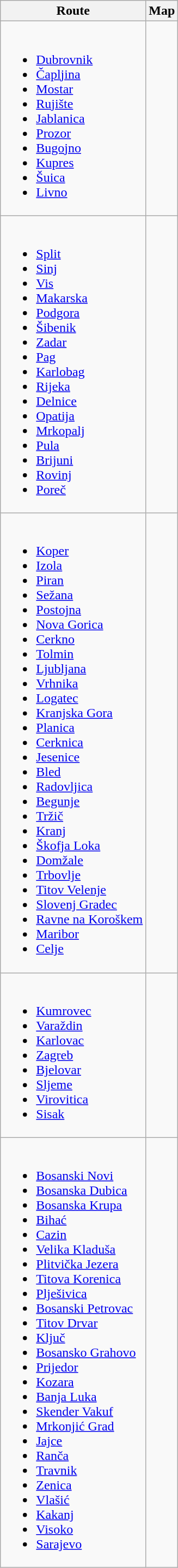<table class=wikitable>
<tr>
<th>Route</th>
<th>Map</th>
</tr>
<tr>
<td><br><ul><li><a href='#'>Dubrovnik</a></li><li><a href='#'>Čapljina</a></li><li><a href='#'>Mostar</a></li><li><a href='#'>Rujište</a></li><li><a href='#'>Jablanica</a></li><li><a href='#'>Prozor</a></li><li><a href='#'>Bugojno</a></li><li><a href='#'>Kupres</a></li><li><a href='#'>Šuica</a></li><li><a href='#'>Livno</a></li></ul></td>
<td></td>
</tr>
<tr>
<td><br><ul><li><a href='#'>Split</a></li><li><a href='#'>Sinj</a></li><li><a href='#'>Vis</a></li><li><a href='#'>Makarska</a></li><li><a href='#'>Podgora</a></li><li><a href='#'>Šibenik</a></li><li><a href='#'>Zadar</a></li><li><a href='#'>Pag</a></li><li><a href='#'>Karlobag</a></li><li><a href='#'>Rijeka</a></li><li><a href='#'>Delnice</a></li><li><a href='#'>Opatija</a></li><li><a href='#'>Mrkopalj</a></li><li><a href='#'>Pula</a></li><li><a href='#'>Brijuni</a></li><li><a href='#'>Rovinj</a></li><li><a href='#'>Poreč</a></li></ul></td>
<td></td>
</tr>
<tr>
<td><br><ul><li><a href='#'>Koper</a></li><li><a href='#'>Izola</a></li><li><a href='#'>Piran</a></li><li><a href='#'>Sežana</a></li><li><a href='#'>Postojna</a></li><li><a href='#'>Nova Gorica</a></li><li><a href='#'>Cerkno</a></li><li><a href='#'>Tolmin</a></li><li><a href='#'>Ljubljana</a></li><li><a href='#'>Vrhnika</a></li><li><a href='#'>Logatec</a></li><li><a href='#'>Kranjska Gora</a></li><li><a href='#'>Planica</a></li><li><a href='#'>Cerknica</a></li><li><a href='#'>Jesenice</a></li><li><a href='#'>Bled</a></li><li><a href='#'>Radovljica</a></li><li><a href='#'>Begunje</a></li><li><a href='#'>Tržič</a></li><li><a href='#'>Kranj</a></li><li><a href='#'>Škofja Loka</a></li><li><a href='#'>Domžale</a></li><li><a href='#'>Trbovlje</a></li><li><a href='#'>Titov Velenje</a></li><li><a href='#'>Slovenj Gradec</a></li><li><a href='#'>Ravne na Koroškem</a></li><li><a href='#'>Maribor</a></li><li><a href='#'>Celje</a></li></ul></td>
<td></td>
</tr>
<tr>
<td><br><ul><li><a href='#'>Kumrovec</a></li><li><a href='#'>Varaždin</a></li><li><a href='#'>Karlovac</a></li><li><a href='#'>Zagreb</a></li><li><a href='#'>Bjelovar</a></li><li><a href='#'>Sljeme</a></li><li><a href='#'>Virovitica</a></li><li><a href='#'>Sisak</a></li></ul></td>
<td></td>
</tr>
<tr>
<td><br><ul><li><a href='#'>Bosanski Novi</a></li><li><a href='#'>Bosanska Dubica</a></li><li><a href='#'>Bosanska Krupa</a></li><li><a href='#'>Bihać</a></li><li><a href='#'>Cazin</a></li><li><a href='#'>Velika Kladuša</a></li><li><a href='#'>Plitvička Jezera</a></li><li><a href='#'>Titova Korenica</a></li><li><a href='#'>Plješivica</a></li><li><a href='#'>Bosanski Petrovac</a></li><li><a href='#'>Titov Drvar</a></li><li><a href='#'>Ključ</a></li><li><a href='#'>Bosansko Grahovo</a></li><li><a href='#'>Prijedor</a></li><li><a href='#'>Kozara</a></li><li><a href='#'>Banja Luka</a></li><li><a href='#'>Skender Vakuf</a></li><li><a href='#'>Mrkonjić Grad</a></li><li><a href='#'>Jajce</a></li><li><a href='#'>Ranča</a></li><li><a href='#'>Travnik</a></li><li><a href='#'>Zenica</a></li><li><a href='#'>Vlašić</a></li><li><a href='#'>Kakanj</a></li><li><a href='#'>Visoko</a></li><li><a href='#'>Sarajevo</a></li></ul></td>
<td></td>
</tr>
</table>
